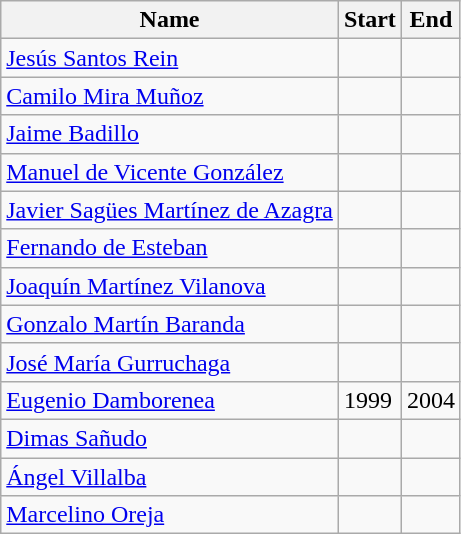<table class="wikitable col2cen col3cen col4cen">
<tr>
<th>Name</th>
<th>Start</th>
<th>End</th>
</tr>
<tr>
<td><a href='#'>Jesús Santos Rein</a></td>
<td></td>
<td></td>
</tr>
<tr>
<td><a href='#'>Camilo Mira Muñoz</a></td>
<td></td>
<td></td>
</tr>
<tr>
<td><a href='#'>Jaime Badillo</a></td>
<td></td>
<td></td>
</tr>
<tr>
<td><a href='#'>Manuel de Vicente González</a></td>
<td></td>
<td></td>
</tr>
<tr>
<td><a href='#'>Javier Sagües Martínez de Azagra</a></td>
<td></td>
<td></td>
</tr>
<tr>
<td><a href='#'>Fernando de Esteban</a></td>
<td></td>
<td></td>
</tr>
<tr>
<td><a href='#'>Joaquín Martínez Vilanova</a></td>
<td></td>
<td></td>
</tr>
<tr>
<td><a href='#'>Gonzalo Martín Baranda</a></td>
<td></td>
<td></td>
</tr>
<tr>
<td><a href='#'>José María Gurruchaga</a></td>
<td></td>
<td></td>
</tr>
<tr>
<td><a href='#'>Eugenio Damborenea</a></td>
<td>1999</td>
<td>2004</td>
</tr>
<tr>
<td><a href='#'>Dimas Sañudo</a></td>
<td></td>
<td></td>
</tr>
<tr>
<td><a href='#'>Ángel Villalba</a></td>
<td></td>
<td></td>
</tr>
<tr>
<td><a href='#'>Marcelino Oreja</a></td>
<td></td>
<td></td>
</tr>
</table>
